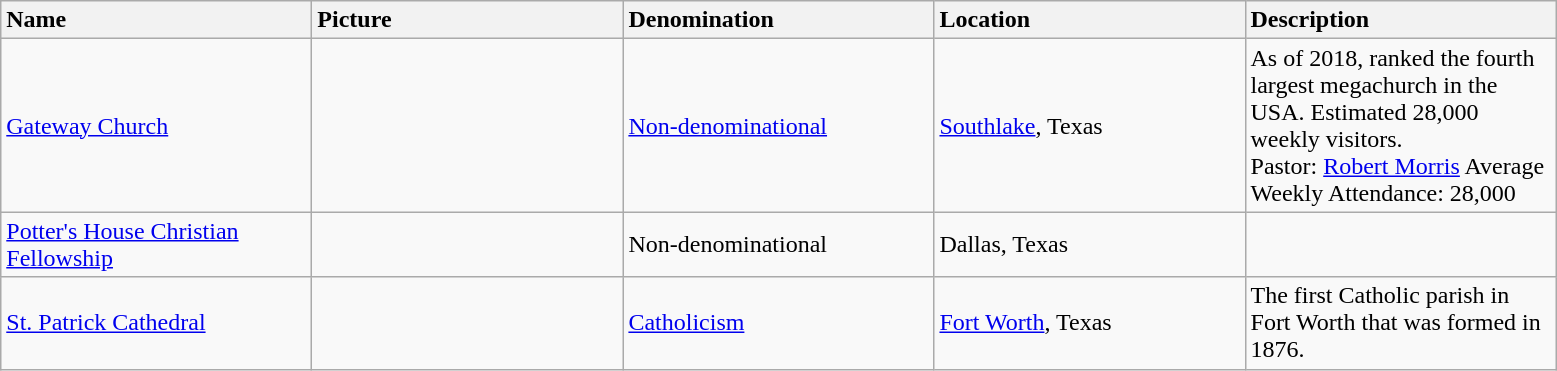<table class ="wikitable sortable">
<tr>
<th style="text-align:left; width:200px;">Name</th>
<th style="text-align:left; width:200px;">Picture</th>
<th style="text-align:left; width:200px;">Denomination</th>
<th style="text-align:left; width:200px;">Location</th>
<th style="text-align:left; width:200px;">Description</th>
</tr>
<tr>
<td><a href='#'>Gateway Church</a></td>
<td></td>
<td><a href='#'>Non-denominational</a></td>
<td><a href='#'>Southlake</a>, Texas</td>
<td>As of 2018, ranked the fourth largest megachurch in the USA. Estimated 28,000 weekly visitors.<br>Pastor: <a href='#'>Robert Morris</a>
Average Weekly Attendance: 28,000</td>
</tr>
<tr>
<td><a href='#'>Potter's House Christian Fellowship</a></td>
<td></td>
<td>Non-denominational</td>
<td>Dallas, Texas</td>
<td></td>
</tr>
<tr>
<td><a href='#'>St. Patrick Cathedral</a></td>
<td></td>
<td><a href='#'>Catholicism</a></td>
<td><a href='#'>Fort Worth</a>, Texas</td>
<td>The first Catholic parish in Fort Worth that was formed in 1876.</td>
</tr>
</table>
